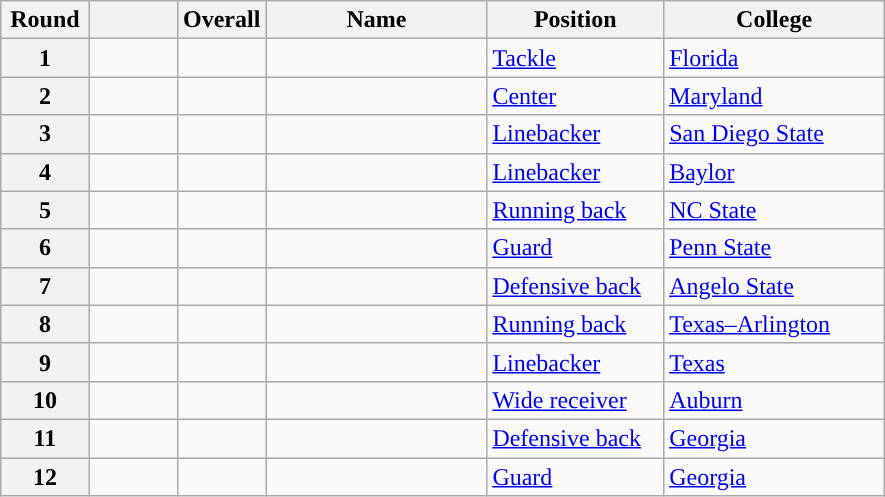<table class="wikitable sortable">
<tr>
<th scope="col" style="width: 10%;">Round</th>
<th scope="col" style="width: 10%;"></th>
<th scope="col" style="width: 10%;">Overall</th>
<th scope="col" style="width: 25%;">Name</th>
<th scope="col" style="width: 20%;">Position</th>
<th scope="col" style="width: 25%;">College</th>
</tr>
<tr>
<th scope="row">1</th>
<td></td>
<td></td>
<td></td>
<td><a href='#'>Tackle</a></td>
<td><a href='#'>Florida</a></td>
</tr>
<tr>
<th scope="row">2</th>
<td></td>
<td></td>
<td></td>
<td><a href='#'>Center</a></td>
<td><a href='#'>Maryland</a></td>
</tr>
<tr>
<th scope="row">3</th>
<td></td>
<td></td>
<td></td>
<td><a href='#'>Linebacker</a></td>
<td><a href='#'>San Diego State</a></td>
</tr>
<tr>
<th scope="row">4</th>
<td></td>
<td></td>
<td></td>
<td><a href='#'>Linebacker</a></td>
<td><a href='#'>Baylor</a></td>
</tr>
<tr>
<th scope="row">5</th>
<td></td>
<td></td>
<td></td>
<td><a href='#'>Running back</a></td>
<td><a href='#'>NC State</a></td>
</tr>
<tr>
<th scope="row">6</th>
<td></td>
<td></td>
<td></td>
<td><a href='#'>Guard</a></td>
<td><a href='#'>Penn State</a></td>
</tr>
<tr>
<th scope="row">7</th>
<td></td>
<td></td>
<td></td>
<td><a href='#'>Defensive back</a></td>
<td><a href='#'>Angelo State</a></td>
</tr>
<tr>
<th scope="row">8</th>
<td></td>
<td></td>
<td></td>
<td><a href='#'>Running back</a></td>
<td><a href='#'>Texas–Arlington</a></td>
</tr>
<tr>
<th scope="row">9</th>
<td></td>
<td></td>
<td></td>
<td><a href='#'>Linebacker</a></td>
<td><a href='#'>Texas</a></td>
</tr>
<tr>
<th scope="row">10</th>
<td></td>
<td></td>
<td></td>
<td><a href='#'>Wide receiver</a></td>
<td><a href='#'>Auburn</a></td>
</tr>
<tr>
<th scope="row">11</th>
<td></td>
<td></td>
<td></td>
<td><a href='#'>Defensive back</a></td>
<td><a href='#'>Georgia</a></td>
</tr>
<tr>
<th scope="row">12</th>
<td></td>
<td></td>
<td></td>
<td><a href='#'>Guard</a></td>
<td><a href='#'>Georgia</a></td>
</tr>
</table>
